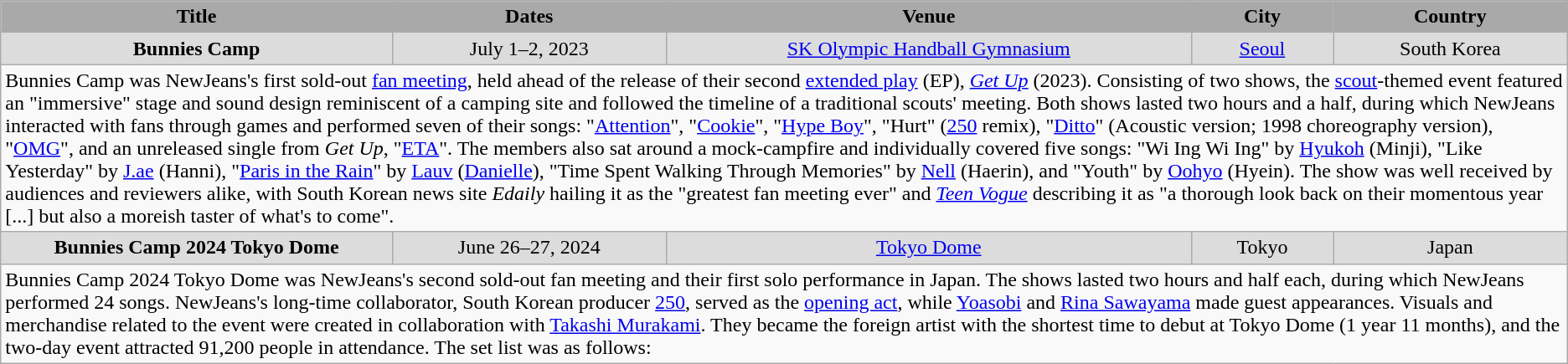<table class="wikitable plainrowheaders" style="text-align:center;">
<tr>
<th scope="col" style="background:darkgrey;">Title</th>
<th scope="col" style="background:darkgrey;">Dates</th>
<th scope="col" style="background:darkgrey;">Venue</th>
<th scope="col" style="background:darkgrey;">City</th>
<th scope="col" style="background:darkgrey;">Country</th>
</tr>
<tr>
<th scope="row" style="background:#dcdcdc; text-align:center; width:25%">Bunnies Camp</th>
<td style="background:#dcdcdc;">July 1–2, 2023</td>
<td style="background:#dcdcdc;"><a href='#'>SK Olympic Handball Gymnasium</a></td>
<td style="background:#dcdcdc;"><a href='#'>Seoul</a></td>
<td style="background:#dcdcdc;">South Korea</td>
</tr>
<tr>
<td colspan="5" style="text-align:left;">Bunnies Camp was NewJeans's first sold-out <a href='#'>fan meeting</a>, held ahead of the release of their second <a href='#'>extended play</a> (EP), <em><a href='#'>Get Up</a></em> (2023). Consisting of two shows, the <a href='#'>scout</a>-themed event featured an "immersive" stage and sound design reminiscent of a camping site and followed the timeline of a traditional scouts' meeting. Both shows lasted two hours and a half, during which NewJeans interacted with fans through games and performed seven of their songs: "<a href='#'>Attention</a>", "<a href='#'>Cookie</a>", "<a href='#'>Hype Boy</a>", "Hurt" (<a href='#'>250</a> remix), "<a href='#'>Ditto</a>" (Acoustic version; 1998 choreography version), "<a href='#'>OMG</a>", and an unreleased single from <em>Get Up</em>, "<a href='#'>ETA</a>". The members also sat around a mock-campfire and individually covered five songs: "Wi Ing Wi Ing" by <a href='#'>Hyukoh</a> (Minji),  "Like Yesterday" by <a href='#'>J.ae</a> (Hanni), "<a href='#'>Paris in the Rain</a>" by <a href='#'>Lauv</a> (<a href='#'>Danielle</a>), "Time Spent Walking Through Memories" by <a href='#'>Nell</a> (Haerin), and "Youth" by <a href='#'>Oohyo</a> (Hyein). The show was well received by audiences and reviewers alike, with South Korean news site <em>Edaily</em> hailing it as the "greatest fan meeting ever" and <em><a href='#'>Teen Vogue</a></em>  describing it as "a thorough look back on their momentous year [...] but also a moreish taster of what's to come".</td>
</tr>
<tr>
<th scope="row" style="background:#dcdcdc; text-align:center; width:25%">Bunnies Camp 2024 Tokyo Dome</th>
<td style="background:#dcdcdc;">June 26–27, 2024</td>
<td style="background:#dcdcdc;"><a href='#'>Tokyo Dome</a></td>
<td style="background:#dcdcdc;">Tokyo</td>
<td style="background:#dcdcdc;">Japan</td>
</tr>
<tr>
<td colspan="5" style="text-align:left;">Bunnies Camp 2024 Tokyo Dome was NewJeans's second sold-out fan meeting and their first solo performance in Japan. The shows lasted two hours and half each, during which NewJeans performed 24 songs. NewJeans's long-time collaborator, South Korean producer <a href='#'>250</a>, served as the <a href='#'>opening act</a>, while <a href='#'>Yoasobi</a> and <a href='#'>Rina Sawayama</a> made guest appearances. Visuals and merchandise related to the event were created in collaboration with <a href='#'>Takashi Murakami</a>. They became the foreign artist with the shortest time to debut at Tokyo Dome (1 year 11 months), and the two-day event attracted 91,200 people in attendance. The set list was as follows:<br></td>
</tr>
</table>
